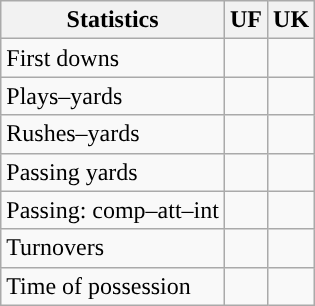<table class="wikitable" style="float:left">
<tr>
<th>Statistics</th>
<th>UF</th>
<th>UK</th>
</tr>
<tr>
<td>First downs</td>
<td></td>
<td></td>
</tr>
<tr>
<td>Plays–yards</td>
<td></td>
<td></td>
</tr>
<tr>
<td>Rushes–yards</td>
<td></td>
<td></td>
</tr>
<tr>
<td>Passing yards</td>
<td></td>
<td></td>
</tr>
<tr>
<td>Passing: comp–att–int</td>
<td></td>
<td></td>
</tr>
<tr>
<td>Turnovers</td>
<td></td>
<td></td>
</tr>
<tr>
<td>Time of possession</td>
<td></td>
<td></td>
</tr>
</table>
